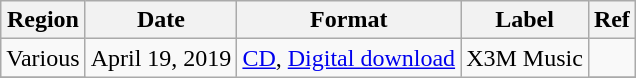<table class="wikitable sortable">
<tr>
<th>Region</th>
<th>Date</th>
<th>Format</th>
<th>Label</th>
<th>Ref</th>
</tr>
<tr>
<td>Various</td>
<td rowspan="2">April 19, 2019</td>
<td rowspan="2"><a href='#'>CD</a>, <a href='#'>Digital download</a></td>
<td rowspan ="2">X3M Music</td>
<td></td>
</tr>
<tr>
</tr>
</table>
